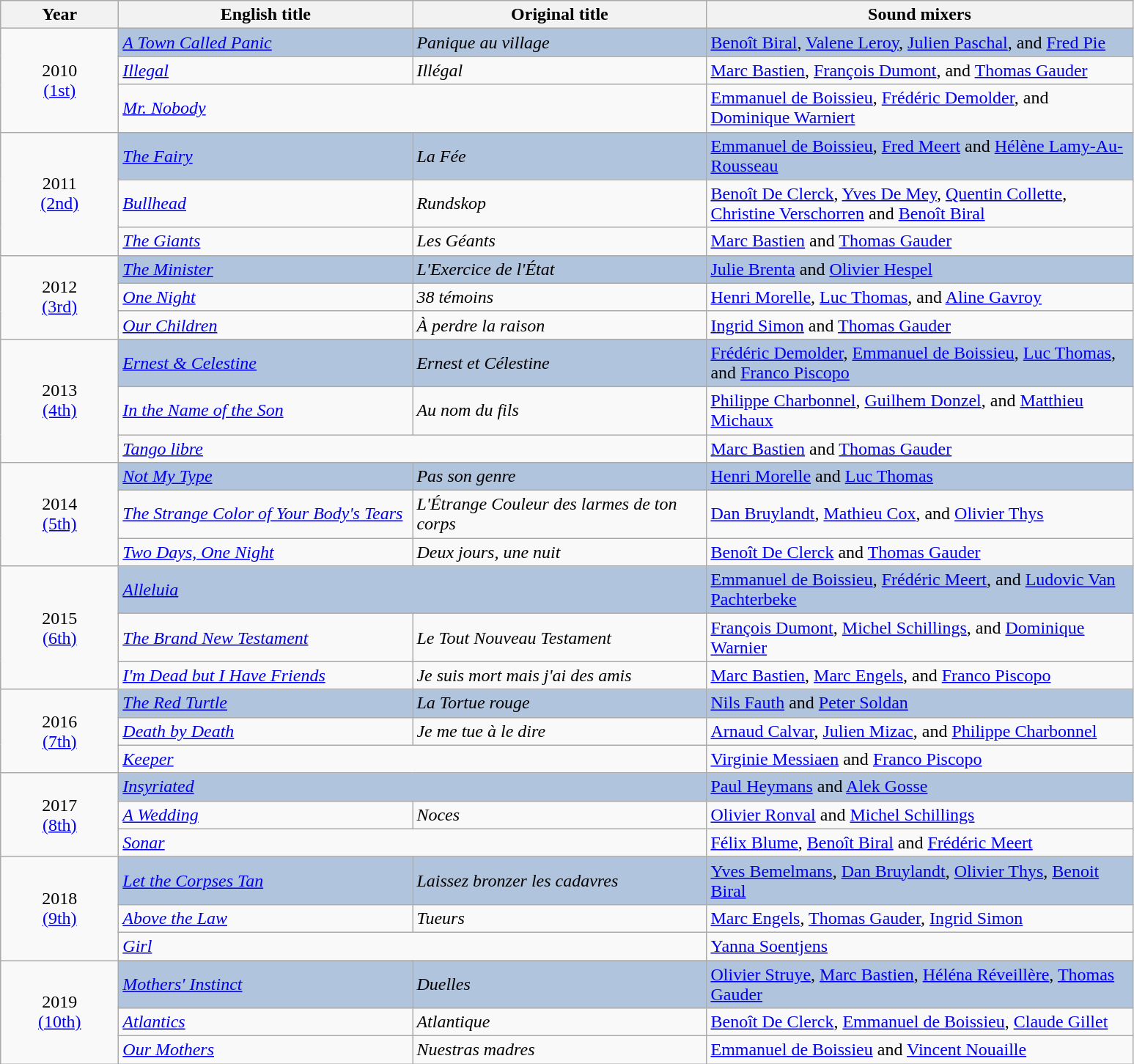<table class="wikitable">
<tr>
<th width="100"><strong>Year</strong></th>
<th width="260"><strong>English title</strong></th>
<th width="260"><strong>Original title</strong></th>
<th width="380"><strong>Sound mixers</strong></th>
</tr>
<tr>
<td rowspan="3" style="text-align:center;">2010<br><a href='#'>(1st)</a></td>
<td style="background:#B0C4DE;"><em><a href='#'>A Town Called Panic</a></em></td>
<td style="background:#B0C4DE;"><em>Panique au village</em></td>
<td style="background:#B0C4DE;"><a href='#'>Benoît Biral</a>, <a href='#'>Valene Leroy</a>, <a href='#'>Julien Paschal</a>, and <a href='#'>Fred Pie</a></td>
</tr>
<tr>
<td><em><a href='#'>Illegal</a></em></td>
<td><em>Illégal</em></td>
<td><a href='#'>Marc Bastien</a>, <a href='#'>François Dumont</a>, and <a href='#'>Thomas Gauder</a></td>
</tr>
<tr>
<td colspan="2"><em><a href='#'>Mr. Nobody</a></em></td>
<td><a href='#'>Emmanuel de Boissieu</a>, <a href='#'>Frédéric Demolder</a>, and <a href='#'>Dominique Warniert</a></td>
</tr>
<tr>
<td rowspan="3" style="text-align:center;">2011<br><a href='#'>(2nd)</a></td>
<td style="background:#B0C4DE;"><em><a href='#'>The Fairy</a></em></td>
<td style="background:#B0C4DE;"><em>La Fée</em></td>
<td style="background:#B0C4DE;"><a href='#'>Emmanuel de Boissieu</a>, <a href='#'>Fred Meert</a> and <a href='#'>Hélène Lamy-Au-Rousseau</a></td>
</tr>
<tr>
<td><em><a href='#'>Bullhead</a></em></td>
<td><em>Rundskop</em></td>
<td><a href='#'>Benoît De Clerck</a>, <a href='#'>Yves De Mey</a>, <a href='#'>Quentin Collette</a>, <a href='#'>Christine Verschorren</a> and <a href='#'>Benoît Biral</a></td>
</tr>
<tr>
<td><em><a href='#'>The Giants</a></em></td>
<td><em>Les Géants</em></td>
<td><a href='#'>Marc Bastien</a> and <a href='#'>Thomas Gauder</a></td>
</tr>
<tr>
<td rowspan="3" style="text-align:center;">2012<br><a href='#'>(3rd)</a></td>
<td style="background:#B0C4DE;"><em><a href='#'>The Minister</a></em></td>
<td style="background:#B0C4DE;"><em>L'Exercice de l'État</em></td>
<td style="background:#B0C4DE;"><a href='#'>Julie Brenta</a> and <a href='#'>Olivier Hespel</a></td>
</tr>
<tr>
<td><em><a href='#'>One Night</a></em></td>
<td><em>38 témoins</em></td>
<td><a href='#'>Henri Morelle</a>, <a href='#'>Luc Thomas</a>, and <a href='#'>Aline Gavroy</a></td>
</tr>
<tr>
<td><em><a href='#'>Our Children</a></em></td>
<td><em>À perdre la raison</em></td>
<td><a href='#'>Ingrid Simon</a> and <a href='#'>Thomas Gauder</a></td>
</tr>
<tr>
<td rowspan="3" style="text-align:center;">2013<br><a href='#'>(4th)</a></td>
<td style="background:#B0C4DE;"><em><a href='#'>Ernest & Celestine</a></em></td>
<td style="background:#B0C4DE;"><em>Ernest et Célestine</em></td>
<td style="background:#B0C4DE;"><a href='#'>Frédéric Demolder</a>, <a href='#'>Emmanuel de Boissieu</a>, <a href='#'>Luc Thomas</a>, and <a href='#'>Franco Piscopo</a></td>
</tr>
<tr>
<td><em><a href='#'>In the Name of the Son</a></em></td>
<td><em>Au nom du fils</em></td>
<td><a href='#'>Philippe Charbonnel</a>, <a href='#'>Guilhem Donzel</a>, and <a href='#'>Matthieu Michaux</a></td>
</tr>
<tr>
<td colspan="2"><em><a href='#'>Tango libre</a></em></td>
<td><a href='#'>Marc Bastien</a> and <a href='#'>Thomas Gauder</a></td>
</tr>
<tr>
<td rowspan="3" style="text-align:center;">2014<br><a href='#'>(5th)</a></td>
<td style="background:#B0C4DE;"><em><a href='#'>Not My Type</a></em></td>
<td style="background:#B0C4DE;"><em>Pas son genre</em></td>
<td style="background:#B0C4DE;"><a href='#'>Henri Morelle</a> and <a href='#'>Luc Thomas</a></td>
</tr>
<tr>
<td><em><a href='#'>The Strange Color of Your Body's Tears</a></em></td>
<td><em>L'Étrange Couleur des larmes de ton corps</em></td>
<td><a href='#'>Dan Bruylandt</a>, <a href='#'>Mathieu Cox</a>, and <a href='#'>Olivier Thys</a></td>
</tr>
<tr>
<td><em><a href='#'>Two Days, One Night</a></em></td>
<td><em>Deux jours, une nuit</em></td>
<td><a href='#'>Benoît De Clerck</a> and <a href='#'>Thomas Gauder</a></td>
</tr>
<tr>
<td rowspan="3" style="text-align:center;">2015<br><a href='#'>(6th)</a></td>
<td style="background:#B0C4DE;" colspan="2"><em><a href='#'>Alleluia</a></em></td>
<td style="background:#B0C4DE;"><a href='#'>Emmanuel de Boissieu</a>, <a href='#'>Frédéric Meert</a>, and <a href='#'>Ludovic Van Pachterbeke</a></td>
</tr>
<tr>
<td><em><a href='#'>The Brand New Testament</a></em></td>
<td><em>Le Tout Nouveau Testament</em></td>
<td><a href='#'>François Dumont</a>, <a href='#'>Michel Schillings</a>, and <a href='#'>Dominique Warnier</a></td>
</tr>
<tr>
<td><em><a href='#'>I'm Dead but I Have Friends</a></em></td>
<td><em>Je suis mort mais j'ai des amis</em></td>
<td><a href='#'>Marc Bastien</a>, <a href='#'>Marc Engels</a>, and <a href='#'>Franco Piscopo</a></td>
</tr>
<tr>
<td rowspan="3" style="text-align:center;">2016<br><a href='#'>(7th)</a></td>
<td style="background:#B0C4DE;"><em><a href='#'>The Red Turtle</a></em></td>
<td style="background:#B0C4DE;"><em>La Tortue rouge</em></td>
<td style="background:#B0C4DE;"><a href='#'>Nils Fauth</a> and <a href='#'>Peter Soldan</a></td>
</tr>
<tr>
<td><em><a href='#'>Death by Death</a></em></td>
<td><em>Je me tue à le dire</em></td>
<td><a href='#'>Arnaud Calvar</a>, <a href='#'>Julien Mizac</a>, and <a href='#'>Philippe Charbonnel</a></td>
</tr>
<tr>
<td colspan="2"><em><a href='#'>Keeper</a></em></td>
<td><a href='#'>Virginie Messiaen</a> and <a href='#'>Franco Piscopo</a></td>
</tr>
<tr>
<td rowspan="3" style="text-align:center;">2017<br><a href='#'>(8th)</a></td>
<td style="background:#B0C4DE;" colspan="2"><em><a href='#'>Insyriated</a></em></td>
<td style="background:#B0C4DE;"><a href='#'>Paul Heymans</a> and <a href='#'>Alek Gosse</a></td>
</tr>
<tr>
<td><em><a href='#'>A Wedding</a></em></td>
<td><em>Noces</em></td>
<td><a href='#'>Olivier Ronval</a> and <a href='#'>Michel Schillings</a></td>
</tr>
<tr>
<td colspan="2"><em><a href='#'>Sonar</a></em></td>
<td><a href='#'>Félix Blume</a>, <a href='#'>Benoît Biral</a> and <a href='#'>Frédéric Meert</a></td>
</tr>
<tr>
<td rowspan="3" style="text-align:center;">2018<br><a href='#'>(9th)</a></td>
<td style="background:#B0C4DE;"><em><a href='#'>Let the Corpses Tan</a></em></td>
<td style="background:#B0C4DE;"><em>Laissez bronzer les cadavres</em></td>
<td style="background:#B0C4DE;"><a href='#'>Yves Bemelmans</a>, <a href='#'>Dan Bruylandt</a>, <a href='#'>Olivier Thys</a>, <a href='#'>Benoit Biral</a></td>
</tr>
<tr>
<td><em><a href='#'>Above the Law</a></em></td>
<td><em>Tueurs</em></td>
<td><a href='#'>Marc Engels</a>, <a href='#'>Thomas Gauder</a>, <a href='#'>Ingrid Simon</a></td>
</tr>
<tr>
<td colspan="2"><em><a href='#'>Girl</a></em></td>
<td><a href='#'>Yanna Soentjens</a></td>
</tr>
<tr>
<td rowspan="3" style="text-align:center;">2019<br><a href='#'>(10th)</a></td>
<td style="background:#B0C4DE;"><em><a href='#'>Mothers' Instinct</a></em></td>
<td style="background:#B0C4DE;"><em>Duelles</em></td>
<td style="background:#B0C4DE;"><a href='#'>Olivier Struye</a>, <a href='#'>Marc Bastien</a>, <a href='#'>Héléna Réveillère</a>, <a href='#'>Thomas Gauder</a></td>
</tr>
<tr>
<td><em><a href='#'>Atlantics</a></em></td>
<td><em>Atlantique</em></td>
<td><a href='#'>Benoît De Clerck</a>, <a href='#'>Emmanuel de Boissieu</a>, <a href='#'>Claude Gillet</a></td>
</tr>
<tr>
<td><em><a href='#'>Our Mothers</a></em></td>
<td><em>Nuestras madres</em></td>
<td><a href='#'>Emmanuel de Boissieu</a> and <a href='#'>Vincent Nouaille</a></td>
</tr>
</table>
